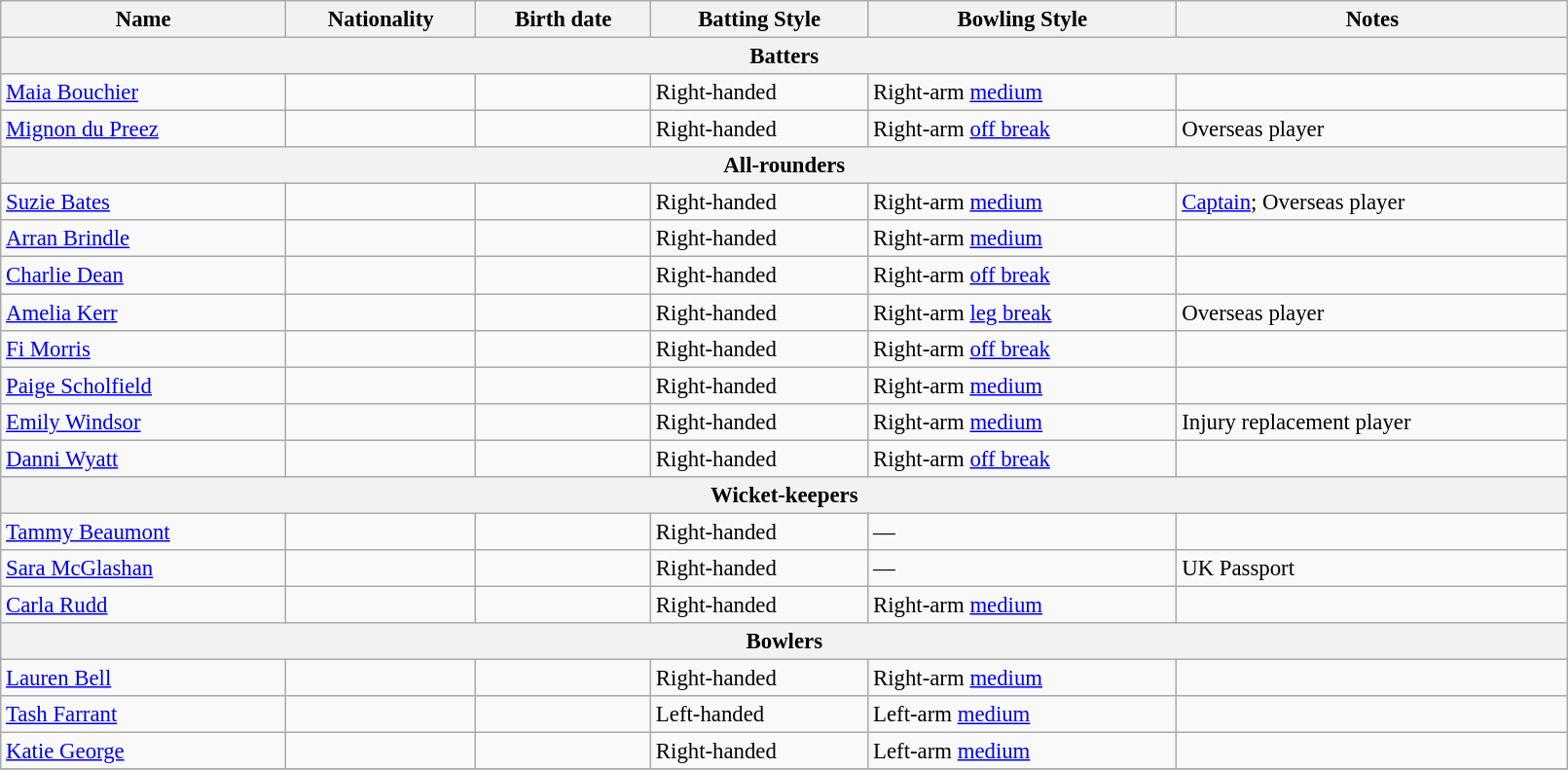<table class="wikitable" style="font-size:95%;" width="85%">
<tr>
<th>Name</th>
<th>Nationality</th>
<th>Birth date</th>
<th>Batting Style</th>
<th>Bowling Style</th>
<th>Notes</th>
</tr>
<tr>
<th colspan="7">Batters</th>
</tr>
<tr>
<td><a href='#'>Maia Bouchier</a></td>
<td></td>
<td></td>
<td>Right-handed</td>
<td>Right-arm <a href='#'>medium</a></td>
<td></td>
</tr>
<tr>
<td><a href='#'>Mignon du Preez</a></td>
<td></td>
<td></td>
<td>Right-handed</td>
<td>Right-arm <a href='#'>off break</a></td>
<td>Overseas player</td>
</tr>
<tr>
<th colspan="7">All-rounders</th>
</tr>
<tr>
<td><a href='#'>Suzie Bates</a></td>
<td></td>
<td></td>
<td>Right-handed</td>
<td>Right-arm <a href='#'>medium</a></td>
<td><a href='#'>Captain</a>; Overseas player</td>
</tr>
<tr>
<td><a href='#'>Arran Brindle</a></td>
<td></td>
<td></td>
<td>Right-handed</td>
<td>Right-arm <a href='#'>medium</a></td>
<td></td>
</tr>
<tr>
<td><a href='#'>Charlie Dean</a></td>
<td></td>
<td></td>
<td>Right-handed</td>
<td>Right-arm <a href='#'>off break</a></td>
<td></td>
</tr>
<tr>
<td><a href='#'>Amelia Kerr</a></td>
<td></td>
<td></td>
<td>Right-handed</td>
<td>Right-arm <a href='#'>leg break</a></td>
<td>Overseas player</td>
</tr>
<tr>
<td><a href='#'>Fi Morris</a></td>
<td></td>
<td></td>
<td>Right-handed</td>
<td>Right-arm <a href='#'>off break</a></td>
<td></td>
</tr>
<tr>
<td><a href='#'>Paige Scholfield</a></td>
<td></td>
<td></td>
<td>Right-handed</td>
<td>Right-arm <a href='#'>medium</a></td>
<td></td>
</tr>
<tr>
<td><a href='#'>Emily Windsor</a></td>
<td></td>
<td></td>
<td>Right-handed</td>
<td>Right-arm <a href='#'>medium</a></td>
<td>Injury replacement player</td>
</tr>
<tr>
<td><a href='#'>Danni Wyatt</a></td>
<td></td>
<td></td>
<td>Right-handed</td>
<td>Right-arm <a href='#'>off break</a></td>
<td></td>
</tr>
<tr>
<th colspan="7">Wicket-keepers</th>
</tr>
<tr>
<td><a href='#'>Tammy Beaumont</a></td>
<td></td>
<td></td>
<td>Right-handed</td>
<td>—</td>
<td></td>
</tr>
<tr>
<td><a href='#'>Sara McGlashan</a></td>
<td></td>
<td></td>
<td>Right-handed</td>
<td>—</td>
<td>UK Passport</td>
</tr>
<tr>
<td><a href='#'>Carla Rudd</a></td>
<td></td>
<td></td>
<td>Right-handed</td>
<td>Right-arm <a href='#'>medium</a></td>
<td></td>
</tr>
<tr>
<th colspan="7">Bowlers</th>
</tr>
<tr>
<td><a href='#'>Lauren Bell</a></td>
<td></td>
<td></td>
<td>Right-handed</td>
<td>Right-arm <a href='#'>medium</a></td>
<td></td>
</tr>
<tr>
<td><a href='#'>Tash Farrant</a></td>
<td></td>
<td></td>
<td>Left-handed</td>
<td>Left-arm <a href='#'>medium</a></td>
<td></td>
</tr>
<tr>
<td><a href='#'>Katie George</a></td>
<td></td>
<td></td>
<td>Right-handed</td>
<td>Left-arm <a href='#'>medium</a></td>
<td></td>
</tr>
<tr>
</tr>
</table>
